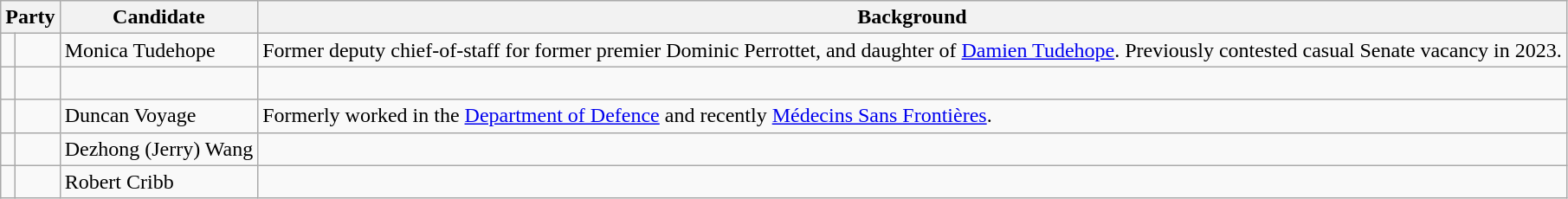<table class="wikitable">
<tr>
<th colspan="2">Party</th>
<th>Candidate</th>
<th>Background</th>
</tr>
<tr>
<td width="3pt" > </td>
<td></td>
<td>Monica Tudehope</td>
<td>Former deputy chief-of-staff for former premier Dominic Perrottet, and daughter of <a href='#'>Damien Tudehope</a>. Previously contested casual Senate vacancy in 2023.</td>
</tr>
<tr>
<td width="3pt" > </td>
<td></td>
<td></td>
<td></td>
</tr>
<tr>
<td width="3pt" > </td>
<td></td>
<td>Duncan Voyage</td>
<td>Formerly worked in the <a href='#'>Department of Defence</a> and recently <a href='#'>Médecins Sans Frontières</a>.</td>
</tr>
<tr>
<td width="3pt" > </td>
<td></td>
<td>Dezhong (Jerry) Wang</td>
<td></td>
</tr>
<tr>
<td width="3pt" > </td>
<td></td>
<td>Robert Cribb</td>
<td></td>
</tr>
</table>
